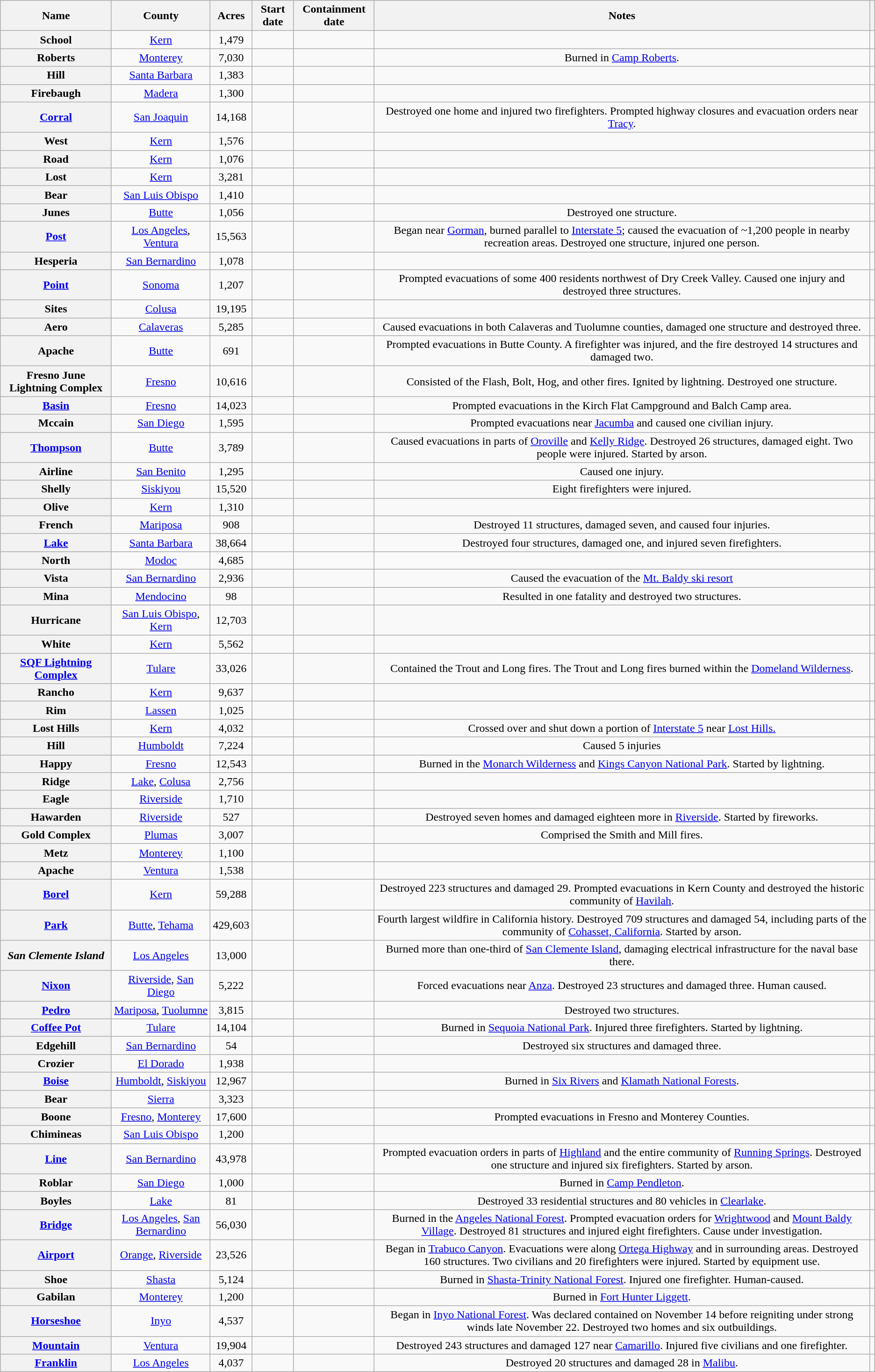<table class="wikitable sortable plainrowheaders mw-collapsible" style="text-align:center;">
<tr>
<th scope="col">Name</th>
<th scope="col">County </th>
<th scope="col">Acres</th>
<th scope="col">Start date</th>
<th scope="col">Containment date</th>
<th scope="col">Notes</th>
<th scope="col" class="unsortable"></th>
</tr>
<tr>
<th scope="row">School</th>
<td><a href='#'>Kern</a></td>
<td>1,479</td>
<td></td>
<td></td>
<td></td>
<td></td>
</tr>
<tr>
<th scope="row">Roberts</th>
<td><a href='#'>Monterey</a></td>
<td>7,030</td>
<td></td>
<td></td>
<td>Burned in <a href='#'>Camp Roberts</a>.</td>
<td></td>
</tr>
<tr>
<th scope="row">Hill</th>
<td><a href='#'>Santa Barbara</a></td>
<td>1,383</td>
<td></td>
<td></td>
<td></td>
<td></td>
</tr>
<tr>
<th scope="row">Firebaugh</th>
<td><a href='#'>Madera</a></td>
<td>1,300</td>
<td></td>
<td></td>
<td></td>
<td></td>
</tr>
<tr>
<th scope="row"><a href='#'>Corral</a></th>
<td><a href='#'>San Joaquin</a></td>
<td>14,168</td>
<td></td>
<td></td>
<td>Destroyed one home and injured two firefighters. Prompted highway closures and evacuation orders near <a href='#'>Tracy</a>.</td>
<td></td>
</tr>
<tr>
<th scope="row">West</th>
<td><a href='#'>Kern</a></td>
<td>1,576</td>
<td></td>
<td></td>
<td></td>
<td></td>
</tr>
<tr>
<th scope="row">Road</th>
<td><a href='#'>Kern</a></td>
<td>1,076</td>
<td></td>
<td></td>
<td></td>
<td></td>
</tr>
<tr>
<th scope="row">Lost</th>
<td><a href='#'>Kern</a></td>
<td>3,281</td>
<td></td>
<td></td>
<td></td>
<td></td>
</tr>
<tr>
<th scope="row">Bear</th>
<td><a href='#'>San Luis Obispo</a></td>
<td>1,410</td>
<td></td>
<td></td>
<td></td>
<td></td>
</tr>
<tr>
<th scope="row">Junes</th>
<td><a href='#'>Butte</a></td>
<td>1,056</td>
<td></td>
<td></td>
<td>Destroyed one structure.</td>
<td></td>
</tr>
<tr>
<th scope="row"><a href='#'>Post</a></th>
<td><a href='#'>Los Angeles</a>, <a href='#'>Ventura</a></td>
<td>15,563</td>
<td></td>
<td></td>
<td>Began near <a href='#'>Gorman</a>, burned parallel to <a href='#'>Interstate 5</a>; caused the evacuation of ~1,200 people in nearby recreation areas. Destroyed one structure, injured one person.</td>
<td></td>
</tr>
<tr>
<th scope="row">Hesperia</th>
<td><a href='#'>San Bernardino</a></td>
<td>1,078</td>
<td></td>
<td></td>
<td></td>
<td></td>
</tr>
<tr>
<th scope="row"><a href='#'>Point</a></th>
<td><a href='#'>Sonoma</a></td>
<td>1,207</td>
<td></td>
<td></td>
<td>Prompted evacuations of some 400 residents northwest of Dry Creek Valley. Caused one injury and destroyed three structures.</td>
<td></td>
</tr>
<tr>
<th scope="row">Sites</th>
<td><a href='#'>Colusa</a></td>
<td>19,195</td>
<td></td>
<td></td>
<td></td>
<td></td>
</tr>
<tr>
<th scope="row">Aero</th>
<td><a href='#'>Calaveras</a></td>
<td>5,285</td>
<td></td>
<td></td>
<td>Caused evacuations in both Calaveras and Tuolumne counties, damaged one structure and destroyed three.</td>
<td></td>
</tr>
<tr>
<th scope="row">Apache</th>
<td><a href='#'>Butte</a></td>
<td>691</td>
<td></td>
<td></td>
<td>Prompted evacuations in Butte County. A firefighter was injured, and the fire destroyed 14 structures and damaged two.</td>
<td></td>
</tr>
<tr>
<th scope="row">Fresno June Lightning Complex</th>
<td><a href='#'>Fresno</a></td>
<td>10,616</td>
<td></td>
<td></td>
<td>Consisted of the Flash, Bolt, Hog, and other fires. Ignited by lightning. Destroyed one structure.</td>
<td></td>
</tr>
<tr>
<th scope="row"><a href='#'>Basin</a></th>
<td><a href='#'>Fresno</a></td>
<td>14,023</td>
<td></td>
<td></td>
<td>Prompted evacuations in the Kirch Flat Campground and Balch Camp area.</td>
<td></td>
</tr>
<tr>
<th scope="row">Mccain</th>
<td><a href='#'>San Diego</a></td>
<td>1,595</td>
<td></td>
<td></td>
<td>Prompted evacuations near <a href='#'>Jacumba</a> and caused one civilian injury.</td>
<td></td>
</tr>
<tr>
<th scope="row"><a href='#'>Thompson</a></th>
<td><a href='#'>Butte</a></td>
<td>3,789</td>
<td></td>
<td></td>
<td>Caused evacuations in parts of <a href='#'>Oroville</a> and <a href='#'>Kelly Ridge</a>. Destroyed 26 structures, damaged eight. Two people were injured. Started by arson.</td>
<td></td>
</tr>
<tr>
<th scope="row">Airline</th>
<td><a href='#'>San Benito</a></td>
<td>1,295</td>
<td></td>
<td></td>
<td>Caused one injury.</td>
<td></td>
</tr>
<tr>
<th scope="row">Shelly</th>
<td><a href='#'>Siskiyou</a></td>
<td>15,520</td>
<td></td>
<td></td>
<td>Eight firefighters were injured.</td>
<td></td>
</tr>
<tr>
<th scope="row">Olive</th>
<td><a href='#'>Kern</a></td>
<td>1,310</td>
<td></td>
<td></td>
<td></td>
<td></td>
</tr>
<tr>
<th scope="row">French</th>
<td><a href='#'>Mariposa</a></td>
<td>908</td>
<td></td>
<td></td>
<td>Destroyed 11 structures, damaged seven, and caused four injuries.</td>
<td></td>
</tr>
<tr>
<th scope="row"><a href='#'>Lake</a></th>
<td><a href='#'>Santa Barbara</a></td>
<td>38,664</td>
<td></td>
<td></td>
<td>Destroyed four structures, damaged one, and injured seven firefighters.</td>
<td></td>
</tr>
<tr>
<th scope="row">North</th>
<td><a href='#'>Modoc</a></td>
<td>4,685</td>
<td></td>
<td></td>
<td></td>
<td></td>
</tr>
<tr>
<th scope="row">Vista</th>
<td><a href='#'>San Bernardino</a></td>
<td>2,936</td>
<td></td>
<td></td>
<td>Caused the evacuation of the <a href='#'>Mt. Baldy ski resort</a></td>
<td></td>
</tr>
<tr>
<th scope="row">Mina</th>
<td><a href='#'>Mendocino</a></td>
<td>98</td>
<td></td>
<td></td>
<td>Resulted in one fatality and destroyed two structures.</td>
<td></td>
</tr>
<tr>
<th scope="row">Hurricane</th>
<td><a href='#'>San Luis Obispo</a>, <a href='#'>Kern</a></td>
<td>12,703</td>
<td></td>
<td></td>
<td></td>
<td></td>
</tr>
<tr>
<th scope="row">White</th>
<td><a href='#'>Kern</a></td>
<td>5,562</td>
<td></td>
<td></td>
<td></td>
<td></td>
</tr>
<tr>
<th scope="row"><a href='#'>SQF Lightning Complex</a></th>
<td><a href='#'>Tulare</a></td>
<td>33,026</td>
<td></td>
<td></td>
<td>Contained the Trout and Long fires. The Trout and Long fires burned within the <a href='#'>Domeland Wilderness</a>.</td>
<td></td>
</tr>
<tr>
<th scope="row">Rancho</th>
<td><a href='#'>Kern</a></td>
<td>9,637</td>
<td></td>
<td></td>
<td></td>
<td></td>
</tr>
<tr>
<th scope="row">Rim</th>
<td><a href='#'>Lassen</a></td>
<td>1,025</td>
<td></td>
<td></td>
<td></td>
<td></td>
</tr>
<tr>
<th scope="row">Lost Hills</th>
<td><a href='#'>Kern</a></td>
<td>4,032</td>
<td></td>
<td></td>
<td>Crossed over and shut down a portion of <a href='#'>Interstate 5</a> near <a href='#'>Lost Hills.</a></td>
<td></td>
</tr>
<tr>
<th scope="row">Hill</th>
<td><a href='#'>Humboldt</a></td>
<td>7,224</td>
<td></td>
<td></td>
<td>Caused 5 injuries</td>
<td></td>
</tr>
<tr>
<th scope="row">Happy</th>
<td><a href='#'>Fresno</a></td>
<td>12,543</td>
<td></td>
<td></td>
<td>Burned in the <a href='#'>Monarch Wilderness</a> and <a href='#'>Kings Canyon National Park</a>. Started by lightning.</td>
<td></td>
</tr>
<tr>
<th scope="row">Ridge</th>
<td><a href='#'>Lake</a>, <a href='#'>Colusa</a></td>
<td>2,756</td>
<td></td>
<td></td>
<td></td>
<td></td>
</tr>
<tr>
<th scope="row">Eagle</th>
<td><a href='#'>Riverside</a></td>
<td>1,710</td>
<td></td>
<td></td>
<td></td>
<td></td>
</tr>
<tr>
<th scope="row">Hawarden</th>
<td><a href='#'>Riverside</a></td>
<td>527</td>
<td></td>
<td></td>
<td>Destroyed seven homes and damaged eighteen more in <a href='#'>Riverside</a>. Started by fireworks.</td>
<td></td>
</tr>
<tr>
<th scope="row">Gold Complex</th>
<td><a href='#'>Plumas</a></td>
<td>3,007</td>
<td></td>
<td></td>
<td>Comprised the Smith and Mill fires.</td>
<td></td>
</tr>
<tr>
<th scope="row">Metz</th>
<td><a href='#'>Monterey</a></td>
<td>1,100</td>
<td></td>
<td></td>
<td></td>
<td></td>
</tr>
<tr>
<th scope="row">Apache</th>
<td><a href='#'>Ventura</a></td>
<td>1,538</td>
<td></td>
<td></td>
<td></td>
<td></td>
</tr>
<tr>
<th scope="row"><a href='#'>Borel</a></th>
<td><a href='#'>Kern</a></td>
<td>59,288</td>
<td></td>
<td></td>
<td>Destroyed 223 structures and damaged 29. Prompted evacuations in Kern County and destroyed the historic community of <a href='#'>Havilah</a>.</td>
<td></td>
</tr>
<tr>
<th scope="row"><a href='#'>Park</a></th>
<td><a href='#'>Butte</a>, <a href='#'>Tehama</a></td>
<td>429,603</td>
<td></td>
<td></td>
<td>Fourth largest wildfire in California history. Destroyed 709 structures and damaged 54, including parts of the community of <a href='#'>Cohasset, California</a>. Started by arson.</td>
<td></td>
</tr>
<tr>
<th scope="row"><em>San Clemente Island</em></th>
<td><a href='#'>Los Angeles</a></td>
<td>13,000</td>
<td></td>
<td></td>
<td>Burned more than one-third of <a href='#'>San Clemente Island</a>, damaging electrical infrastructure for the naval base there.</td>
<td></td>
</tr>
<tr>
<th scope="row"><a href='#'>Nixon</a></th>
<td><a href='#'>Riverside</a>, <a href='#'>San Diego</a></td>
<td>5,222</td>
<td></td>
<td></td>
<td>Forced evacuations near <a href='#'>Anza</a>. Destroyed 23 structures and damaged three. Human caused.</td>
<td></td>
</tr>
<tr>
<th scope="row"><a href='#'>Pedro</a></th>
<td><a href='#'>Mariposa</a>, <a href='#'>Tuolumne</a></td>
<td>3,815</td>
<td></td>
<td></td>
<td>Destroyed two structures.</td>
<td></td>
</tr>
<tr>
<th scope="row"><a href='#'>Coffee Pot</a></th>
<td><a href='#'>Tulare</a></td>
<td>14,104</td>
<td></td>
<td></td>
<td>Burned in <a href='#'>Sequoia National Park</a>. Injured three firefighters. Started by lightning.</td>
<td></td>
</tr>
<tr>
<th scope="row">Edgehill</th>
<td><a href='#'>San Bernardino</a></td>
<td>54</td>
<td></td>
<td></td>
<td>Destroyed six structures and damaged three.</td>
<td></td>
</tr>
<tr>
<th scope="row">Crozier</th>
<td><a href='#'>El Dorado</a></td>
<td>1,938</td>
<td></td>
<td></td>
<td></td>
<td></td>
</tr>
<tr>
<th scope="row"><a href='#'>Boise</a></th>
<td><a href='#'>Humboldt</a>, <a href='#'>Siskiyou</a></td>
<td>12,967</td>
<td></td>
<td></td>
<td>Burned in <a href='#'>Six Rivers</a> and <a href='#'>Klamath National Forests</a>.</td>
<td><br></td>
</tr>
<tr>
<th scope="row">Bear</th>
<td><a href='#'>Sierra</a></td>
<td>3,323</td>
<td></td>
<td></td>
<td></td>
<td></td>
</tr>
<tr>
<th scope="row">Boone</th>
<td><a href='#'>Fresno</a>, <a href='#'>Monterey</a></td>
<td>17,600</td>
<td></td>
<td></td>
<td>Prompted evacuations in Fresno and Monterey Counties.</td>
<td></td>
</tr>
<tr>
<th scope="row">Chimineas</th>
<td><a href='#'>San Luis Obispo</a></td>
<td>1,200</td>
<td></td>
<td></td>
<td></td>
<td></td>
</tr>
<tr>
<th scope="row"><a href='#'>Line</a></th>
<td><a href='#'>San Bernardino</a></td>
<td>43,978</td>
<td></td>
<td></td>
<td>Prompted evacuation orders in parts of <a href='#'>Highland</a> and the entire community of <a href='#'>Running Springs</a>. Destroyed one structure and injured six firefighters. Started by arson.</td>
<td></td>
</tr>
<tr>
<th scope="row">Roblar</th>
<td><a href='#'>San Diego</a></td>
<td>1,000</td>
<td></td>
<td></td>
<td>Burned in <a href='#'>Camp Pendleton</a>.</td>
<td></td>
</tr>
<tr>
<th scope="row">Boyles</th>
<td><a href='#'>Lake</a></td>
<td>81</td>
<td></td>
<td></td>
<td>Destroyed 33 residential structures and 80 vehicles in <a href='#'>Clearlake</a>.</td>
<td></td>
</tr>
<tr>
<th scope="row"><a href='#'>Bridge</a></th>
<td><a href='#'>Los Angeles</a>, <a href='#'>San Bernardino</a></td>
<td>56,030</td>
<td></td>
<td></td>
<td>Burned in the <a href='#'>Angeles National Forest</a>. Prompted evacuation orders for <a href='#'>Wrightwood</a> and <a href='#'>Mount Baldy Village</a>. Destroyed 81 structures and injured eight firefighters. Cause under investigation.</td>
<td></td>
</tr>
<tr>
<th scope="row"><a href='#'>Airport</a></th>
<td><a href='#'>Orange</a>, <a href='#'>Riverside</a></td>
<td>23,526</td>
<td></td>
<td></td>
<td>Began in <a href='#'>Trabuco Canyon</a>. Evacuations were along <a href='#'>Ortega Highway</a> and in surrounding areas. Destroyed 160 structures. Two civilians and 20 firefighters were injured. Started by equipment use.</td>
<td></td>
</tr>
<tr>
<th scope="row">Shoe</th>
<td><a href='#'>Shasta</a></td>
<td>5,124</td>
<td></td>
<td></td>
<td>Burned in <a href='#'>Shasta-Trinity National Forest</a>. Injured one firefighter. Human-caused.</td>
<td></td>
</tr>
<tr>
<th scope="row">Gabilan</th>
<td><a href='#'>Monterey</a></td>
<td>1,200</td>
<td></td>
<td></td>
<td>Burned in <a href='#'>Fort Hunter Liggett</a>.</td>
<td></td>
</tr>
<tr>
<th scope="row"><a href='#'>Horseshoe</a></th>
<td><a href='#'>Inyo</a></td>
<td>4,537</td>
<td></td>
<td></td>
<td>Began in <a href='#'>Inyo National Forest</a>. Was declared contained on November 14 before reigniting under strong winds late November 22. Destroyed two homes and six outbuildings.</td>
<td></td>
</tr>
<tr>
<th scope="row"><a href='#'>Mountain</a></th>
<td><a href='#'>Ventura</a></td>
<td>19,904</td>
<td></td>
<td></td>
<td>Destroyed 243 structures and damaged 127 near <a href='#'>Camarillo</a>. Injured five civilians and one firefighter.</td>
<td></td>
</tr>
<tr>
<th scope="row"><a href='#'>Franklin</a></th>
<td><a href='#'>Los Angeles</a></td>
<td>4,037</td>
<td></td>
<td {{center></td>
<td>Destroyed 20 structures and damaged 28 in <a href='#'>Malibu</a>.</td>
<td></td>
</tr>
</table>
